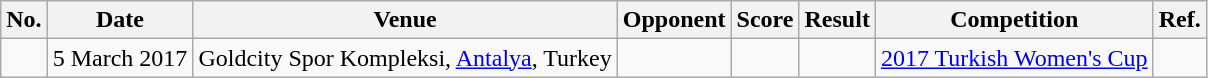<table class="wikitable">
<tr>
<th>No.</th>
<th>Date</th>
<th>Venue</th>
<th>Opponent</th>
<th>Score</th>
<th>Result</th>
<th>Competition</th>
<th>Ref.</th>
</tr>
<tr>
<td></td>
<td>5 March 2017</td>
<td>Goldcity Spor Kompleksi, <a href='#'>Antalya</a>, Turkey</td>
<td></td>
<td></td>
<td></td>
<td><a href='#'>2017 Turkish Women's Cup</a></td>
<td></td>
</tr>
</table>
